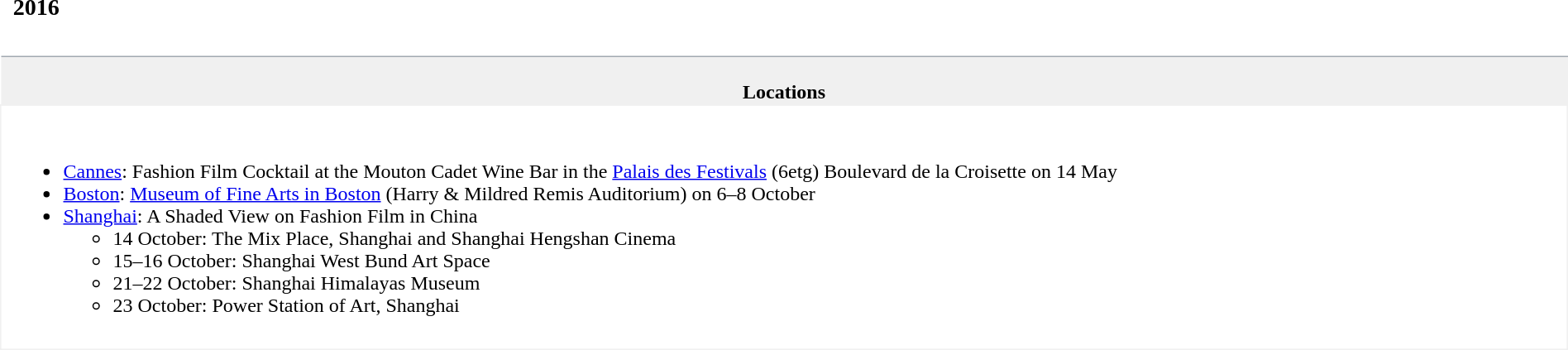<table style="border-collapse:collapse;width:100%;margin-bottom:25px;">
<tr>
<td colspan="2" style="padding:10px;vertical-align:top;border-bottom:1px solid #a2a9b1;"><br><h3>2016</h3></td>
</tr>
<tr>
<th style="text-align: center;background-color:#f0f0f0;"><br><strong>Locations</strong></th>
</tr>
<tr>
<td style="padding:10px;vertical-align:top;border:1px solid #f0f0f0;"><br><ul><li><a href='#'>Cannes</a>: Fashion Film Cocktail at the Mouton Cadet Wine Bar in the <a href='#'>Palais des Festivals</a> (6etg) Boulevard de la Croisette on 14 May</li><li><a href='#'>Boston</a>: <a href='#'>Museum of Fine Arts in Boston</a> (Harry & Mildred Remis Auditorium) on 6–8 October</li><li><a href='#'>Shanghai</a>: A Shaded View on Fashion Film in China<ul><li>14 October: The Mix Place, Shanghai and Shanghai Hengshan Cinema</li><li>15–16 October: Shanghai West Bund Art Space</li><li>21–22 October: Shanghai Himalayas Museum</li><li>23 October: Power Station of Art, Shanghai</li></ul></li></ul></td>
</tr>
</table>
